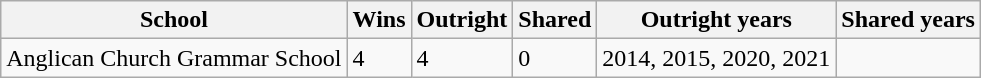<table class="wikitable sortable">
<tr>
<th>School</th>
<th>Wins</th>
<th>Outright</th>
<th>Shared</th>
<th>Outright years</th>
<th>Shared years</th>
</tr>
<tr>
<td>Anglican Church Grammar School</td>
<td>4</td>
<td>4</td>
<td>0</td>
<td>2014, 2015, 2020, 2021</td>
<td></td>
</tr>
</table>
